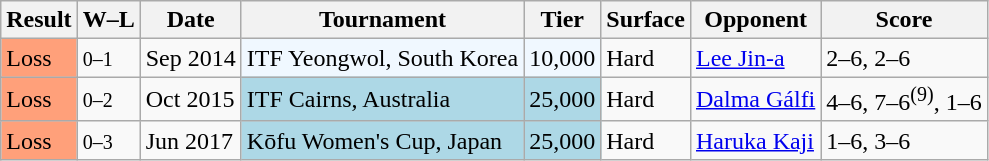<table class="sortable wikitable nowrap">
<tr>
<th>Result</th>
<th class="unsortable">W–L</th>
<th>Date</th>
<th>Tournament</th>
<th>Tier</th>
<th>Surface</th>
<th>Opponent</th>
<th class="unsortable">Score</th>
</tr>
<tr>
<td bgcolor="FFA07A">Loss</td>
<td><small>0–1</small></td>
<td>Sep 2014</td>
<td style="background:#f0f8ff;">ITF Yeongwol, South Korea</td>
<td style="background:#f0f8ff;">10,000</td>
<td>Hard</td>
<td> <a href='#'>Lee Jin-a</a></td>
<td>2–6, 2–6</td>
</tr>
<tr>
<td bgcolor="FFA07A">Loss</td>
<td><small>0–2</small></td>
<td>Oct 2015</td>
<td style="background:lightblue;">ITF Cairns, Australia</td>
<td style="background:lightblue;">25,000</td>
<td>Hard</td>
<td> <a href='#'>Dalma Gálfi</a></td>
<td>4–6, 7–6<sup>(9)</sup>, 1–6</td>
</tr>
<tr>
<td bgcolor="FFA07A">Loss</td>
<td><small>0–3</small></td>
<td>Jun 2017</td>
<td style="background:lightblue;">Kōfu Women's Cup, Japan</td>
<td style="background:lightblue;">25,000</td>
<td>Hard</td>
<td> <a href='#'>Haruka Kaji</a></td>
<td>1–6, 3–6</td>
</tr>
</table>
